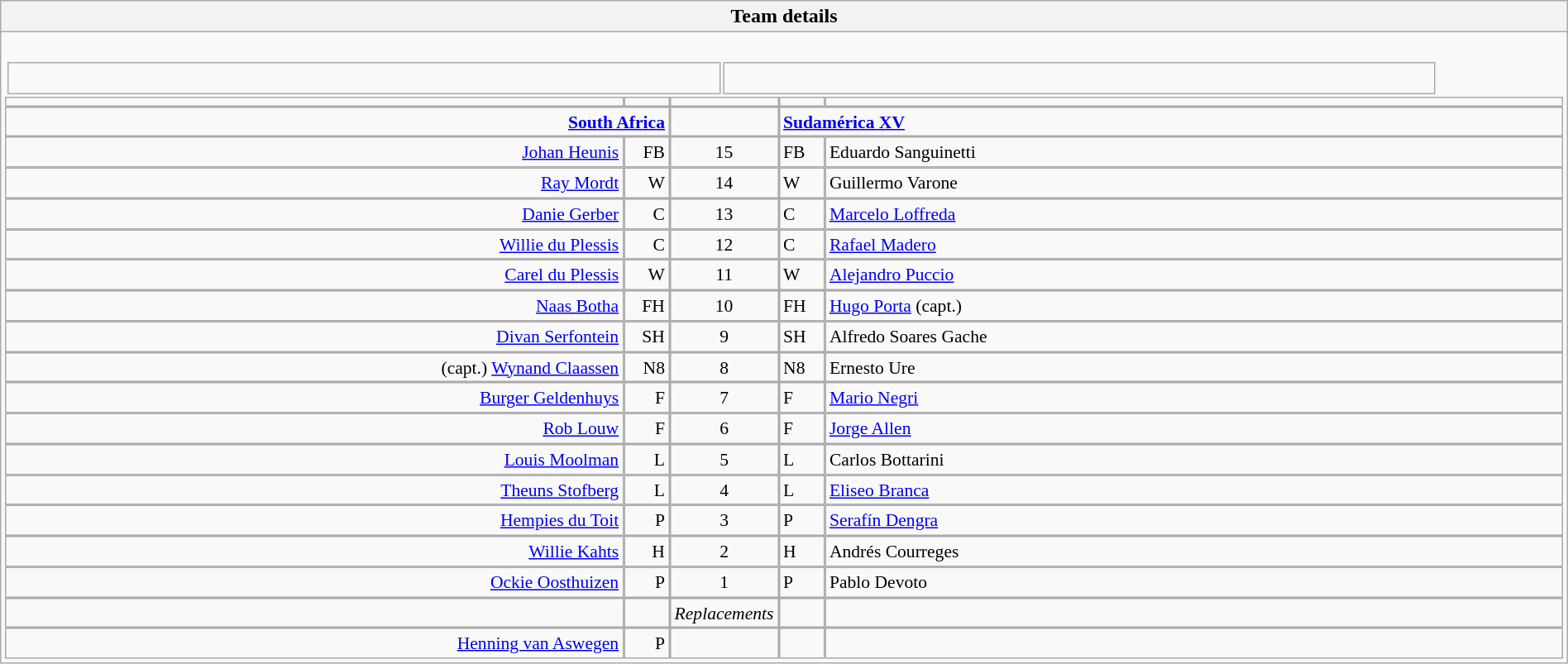<table style="width:100%" class="wikitable collapsible collapsed">
<tr>
<th>Team details</th>
</tr>
<tr>
<td><br><table width=92% |>
<tr>
<td></td>
<td><br></td>
</tr>
</table>
<table width="100%" style="font-size: 90%; " cellspacing="0" cellpadding="0" align=center>
<tr>
<td width=41%; text-align=right></td>
<td width=3%; text-align:right></td>
<td width=4%; text-align:center></td>
<td width=3%; text-align:left></td>
<td width=49%; text-align:left></td>
</tr>
<tr>
<td colspan=2; align=right><strong><a href='#'>South Africa</a></strong></td>
<td></td>
<td colspan=2;><strong><a href='#'>Sudamérica XV</a></strong></td>
</tr>
<tr>
<td align=right><a href='#'>Johan Heunis</a></td>
<td align=right>FB</td>
<td align=center>15</td>
<td>FB</td>
<td>Eduardo Sanguinetti</td>
</tr>
<tr>
<td align=right><a href='#'>Ray Mordt</a></td>
<td align=right>W</td>
<td align=center>14</td>
<td>W</td>
<td>Guillermo Varone</td>
</tr>
<tr>
<td align=right><a href='#'>Danie Gerber</a></td>
<td align=right>C</td>
<td align=center>13</td>
<td>C</td>
<td><a href='#'>Marcelo Loffreda</a></td>
</tr>
<tr>
<td align=right><a href='#'>Willie du Plessis</a></td>
<td align="right">C</td>
<td align=center>12</td>
<td>C</td>
<td><a href='#'>Rafael Madero</a></td>
</tr>
<tr>
<td align=right><a href='#'>Carel du Plessis</a></td>
<td align=right>W</td>
<td align=center>11</td>
<td>W</td>
<td><a href='#'>Alejandro Puccio</a></td>
</tr>
<tr>
<td align=right><a href='#'>Naas Botha</a></td>
<td align=right>FH</td>
<td align=center>10</td>
<td>FH</td>
<td><a href='#'>Hugo Porta</a> (capt.)</td>
</tr>
<tr>
<td align=right><a href='#'>Divan Serfontein</a></td>
<td align=right>SH</td>
<td align=center>9</td>
<td>SH</td>
<td>Alfredo Soares Gache</td>
</tr>
<tr>
<td align=right>(capt.) <a href='#'>Wynand Claassen</a></td>
<td align=right>N8</td>
<td align=center>8</td>
<td>N8</td>
<td>Ernesto Ure</td>
</tr>
<tr>
<td align=right><a href='#'>Burger Geldenhuys</a></td>
<td align=right>F</td>
<td align=center>7</td>
<td>F</td>
<td><a href='#'>Mario Negri</a></td>
</tr>
<tr>
<td align=right><a href='#'>Rob Louw</a></td>
<td align=right>F</td>
<td align=center>6</td>
<td>F</td>
<td><a href='#'>Jorge Allen</a></td>
</tr>
<tr>
<td align=right><a href='#'>Louis Moolman</a></td>
<td align=right>L</td>
<td align=center>5</td>
<td>L</td>
<td>Carlos Bottarini</td>
</tr>
<tr>
<td align=right><a href='#'>Theuns Stofberg</a></td>
<td align=right>L</td>
<td align=center>4</td>
<td>L</td>
<td><a href='#'>Eliseo Branca</a></td>
</tr>
<tr>
<td align=right><a href='#'>Hempies du Toit</a></td>
<td align=right>P</td>
<td align=center>3</td>
<td>P</td>
<td><a href='#'>Serafín Dengra</a></td>
</tr>
<tr>
<td align=right><a href='#'>Willie Kahts</a></td>
<td align=right>H</td>
<td align=center>2</td>
<td>H</td>
<td>Andrés Courreges</td>
</tr>
<tr>
<td align=right><a href='#'>Ockie Oosthuizen</a></td>
<td align=right>P</td>
<td align=center>1</td>
<td>P</td>
<td>Pablo Devoto</td>
</tr>
<tr>
<td></td>
<td></td>
<td align=center><em>Replacements</em></td>
<td></td>
<td></td>
</tr>
<tr>
<td align=right> <a href='#'>Henning van Aswegen</a></td>
<td align=right>P</td>
<td align=center></td>
<td></td>
<td></td>
</tr>
</table>
</td>
</tr>
</table>
